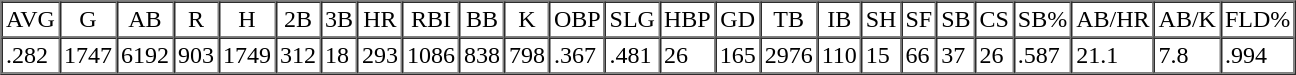<table border="1" cellpadding="2" cellspacing="0">
<tr align="center">
<td>AVG</td>
<td>G</td>
<td>AB</td>
<td>R</td>
<td>H</td>
<td>2B</td>
<td>3B</td>
<td>HR</td>
<td>RBI</td>
<td>BB</td>
<td>K</td>
<td>OBP</td>
<td>SLG</td>
<td>HBP</td>
<td>GD</td>
<td>TB</td>
<td>IB</td>
<td>SH</td>
<td>SF</td>
<td>SB</td>
<td>CS</td>
<td>SB%</td>
<td>AB/HR</td>
<td>AB/K</td>
<td>FLD%</td>
</tr>
<tr>
<td>.282</td>
<td>1747</td>
<td>6192</td>
<td>903</td>
<td>1749</td>
<td>312</td>
<td>18</td>
<td>293</td>
<td>1086</td>
<td>838</td>
<td>798</td>
<td>.367</td>
<td>.481</td>
<td>26</td>
<td>165</td>
<td>2976</td>
<td>110</td>
<td>15</td>
<td>66</td>
<td>37</td>
<td>26</td>
<td>.587</td>
<td>21.1</td>
<td>7.8</td>
<td>.994</td>
</tr>
</table>
